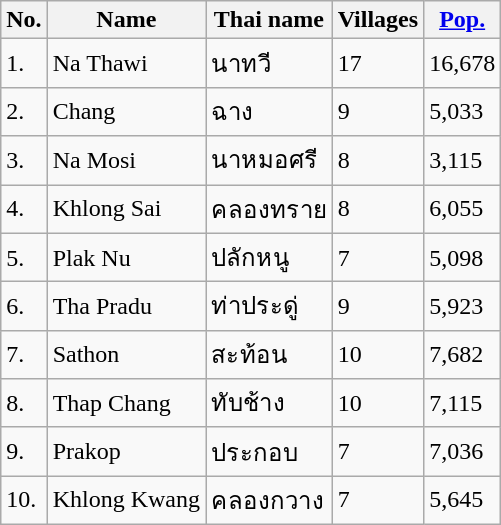<table class="wikitable">
<tr>
<th>No.</th>
<th>Name</th>
<th>Thai name</th>
<th>Villages</th>
<th><a href='#'>Pop.</a></th>
</tr>
<tr>
<td>1.</td>
<td>Na Thawi</td>
<td>นาทวี</td>
<td>17</td>
<td>16,678</td>
</tr>
<tr>
<td>2.</td>
<td>Chang</td>
<td>ฉาง</td>
<td>9</td>
<td>5,033</td>
</tr>
<tr>
<td>3.</td>
<td>Na Mosi</td>
<td>นาหมอศรี</td>
<td>8</td>
<td>3,115</td>
</tr>
<tr>
<td>4.</td>
<td>Khlong Sai</td>
<td>คลองทราย</td>
<td>8</td>
<td>6,055</td>
</tr>
<tr>
<td>5.</td>
<td>Plak Nu</td>
<td>ปลักหนู</td>
<td>7</td>
<td>5,098</td>
</tr>
<tr>
<td>6.</td>
<td>Tha Pradu</td>
<td>ท่าประดู่</td>
<td>9</td>
<td>5,923</td>
</tr>
<tr>
<td>7.</td>
<td>Sathon</td>
<td>สะท้อน</td>
<td>10</td>
<td>7,682</td>
</tr>
<tr>
<td>8.</td>
<td>Thap Chang</td>
<td>ทับช้าง</td>
<td>10</td>
<td>7,115</td>
</tr>
<tr>
<td>9.</td>
<td>Prakop</td>
<td>ประกอบ</td>
<td>7</td>
<td>7,036</td>
</tr>
<tr>
<td>10.</td>
<td>Khlong Kwang</td>
<td>คลองกวาง</td>
<td>7</td>
<td>5,645</td>
</tr>
</table>
